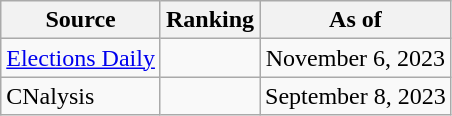<table class="wikitable" style="text-align:center">
<tr>
<th>Source</th>
<th>Ranking</th>
<th>As of</th>
</tr>
<tr>
<td align=left><a href='#'>Elections Daily</a></td>
<td></td>
<td>November 6, 2023</td>
</tr>
<tr>
<td align=left>CNalysis</td>
<td></td>
<td>September 8, 2023</td>
</tr>
</table>
